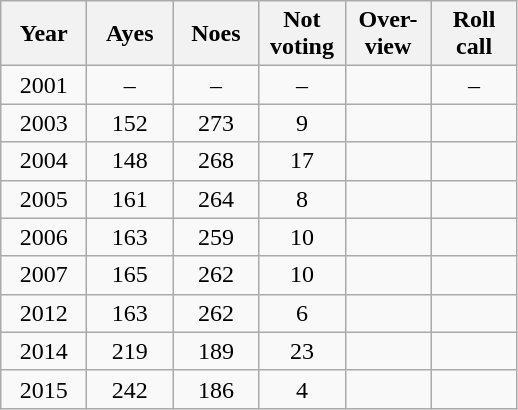<table class="wikitable" style="text-align:center;">
<tr>
<th scope="col" style="width: 50px;">Year</th>
<th scope="col" style="width: 50px;">Ayes</th>
<th scope="col" style="width: 50px;">Noes</th>
<th scope="col" style="width: 50px;">Not voting</th>
<th scope="col" style="width: 50px;">Over-view</th>
<th scope="col" style="width: 50px;">Roll call</th>
</tr>
<tr>
<td>2001</td>
<td>–</td>
<td>–</td>
<td>–</td>
<td></td>
<td>–</td>
</tr>
<tr>
<td>2003</td>
<td>152</td>
<td>273</td>
<td>9</td>
<td></td>
<td></td>
</tr>
<tr>
<td>2004</td>
<td>148</td>
<td>268</td>
<td>17</td>
<td></td>
<td></td>
</tr>
<tr>
<td>2005</td>
<td>161</td>
<td>264</td>
<td>8</td>
<td></td>
<td></td>
</tr>
<tr>
<td>2006</td>
<td>163</td>
<td>259</td>
<td>10</td>
<td></td>
<td></td>
</tr>
<tr>
<td>2007</td>
<td>165</td>
<td>262</td>
<td>10</td>
<td></td>
<td></td>
</tr>
<tr>
<td>2012</td>
<td>163</td>
<td>262</td>
<td>6</td>
<td></td>
<td></td>
</tr>
<tr>
<td>2014</td>
<td>219</td>
<td>189</td>
<td>23</td>
<td></td>
<td></td>
</tr>
<tr>
<td>2015</td>
<td>242</td>
<td>186</td>
<td>4</td>
<td></td>
<td></td>
</tr>
</table>
